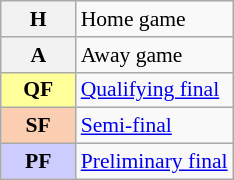<table class="wikitable plainrowheaders" style="font-size:90%;">
<tr>
<th scope=row><strong>H</strong></th>
<td>Home game</td>
</tr>
<tr>
<th scope=row><strong>A</strong></th>
<td>Away game</td>
</tr>
<tr>
<th scope=row style="background:#ff9; border:1px solid #aaa; width:3em;">QF</th>
<td><a href='#'>Qualifying final</a></td>
</tr>
<tr>
<th scope=row style="background:#FBCEB1; border:1px solid #aaa; width:3em;">SF</th>
<td><a href='#'>Semi-final</a></td>
</tr>
<tr>
<th scope=row style="background:#CCCCFF; border:1px solid #aaa; width:3em;">PF</th>
<td><a href='#'>Preliminary final</a></td>
</tr>
</table>
